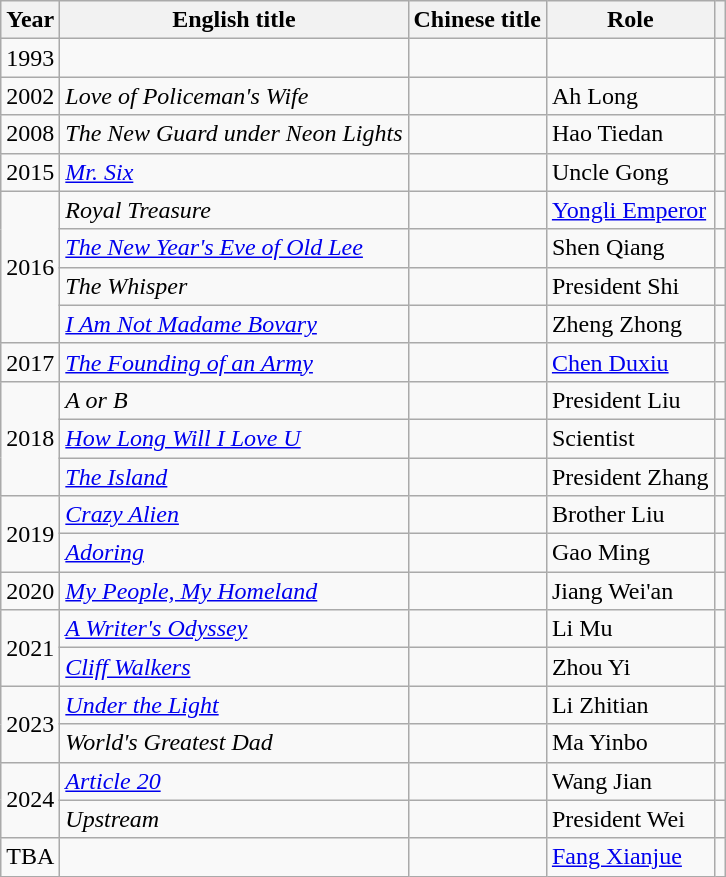<table class="wikitable">
<tr>
<th>Year</th>
<th>English title</th>
<th>Chinese title</th>
<th>Role</th>
<th></th>
</tr>
<tr>
<td>1993</td>
<td></td>
<td></td>
<td></td>
<td></td>
</tr>
<tr>
<td>2002</td>
<td><em>Love of Policeman's Wife</em></td>
<td></td>
<td>Ah Long</td>
<td></td>
</tr>
<tr>
<td>2008</td>
<td><em>The New Guard under Neon Lights</em></td>
<td></td>
<td>Hao Tiedan</td>
<td></td>
</tr>
<tr>
<td>2015</td>
<td><em><a href='#'>Mr. Six</a></em></td>
<td></td>
<td>Uncle Gong</td>
<td></td>
</tr>
<tr>
<td rowspan="4">2016</td>
<td><em>Royal Treasure</em></td>
<td></td>
<td><a href='#'>Yongli Emperor</a></td>
<td></td>
</tr>
<tr>
<td><em><a href='#'>The New Year's Eve of Old Lee</a></em></td>
<td></td>
<td>Shen Qiang</td>
<td></td>
</tr>
<tr>
<td><em>The Whisper</em></td>
<td></td>
<td>President Shi</td>
<td></td>
</tr>
<tr>
<td><em><a href='#'>I Am Not Madame Bovary</a></em></td>
<td></td>
<td>Zheng Zhong</td>
<td></td>
</tr>
<tr>
<td>2017</td>
<td><em><a href='#'>The Founding of an Army</a></em></td>
<td></td>
<td><a href='#'>Chen Duxiu</a></td>
<td></td>
</tr>
<tr>
<td rowspan="3">2018</td>
<td><em>A or B</em></td>
<td></td>
<td>President Liu</td>
<td></td>
</tr>
<tr>
<td><em><a href='#'>How Long Will I Love U</a></em></td>
<td></td>
<td>Scientist</td>
<td></td>
</tr>
<tr>
<td><em><a href='#'>The Island</a></em></td>
<td></td>
<td>President Zhang</td>
<td></td>
</tr>
<tr>
<td rowspan="2">2019</td>
<td><em><a href='#'>Crazy Alien</a></em></td>
<td></td>
<td>Brother Liu</td>
<td></td>
</tr>
<tr>
<td><em><a href='#'>Adoring</a></em></td>
<td></td>
<td>Gao Ming</td>
<td></td>
</tr>
<tr>
<td>2020</td>
<td><em><a href='#'>My People, My Homeland</a></em></td>
<td></td>
<td>Jiang Wei'an</td>
<td></td>
</tr>
<tr>
<td rowspan="2">2021</td>
<td><em><a href='#'>A Writer's Odyssey</a></em></td>
<td></td>
<td>Li Mu</td>
<td></td>
</tr>
<tr>
<td><em><a href='#'>Cliff Walkers</a></em></td>
<td></td>
<td>Zhou Yi</td>
<td></td>
</tr>
<tr>
<td rowspan="2">2023</td>
<td><em><a href='#'>Under the Light</a></em></td>
<td></td>
<td>Li Zhitian</td>
<td></td>
</tr>
<tr>
<td><em>World's Greatest Dad</em></td>
<td></td>
<td>Ma Yinbo</td>
<td></td>
</tr>
<tr>
<td rowspan="2">2024</td>
<td><em><a href='#'>Article 20</a></em></td>
<td></td>
<td>Wang Jian</td>
<td></td>
</tr>
<tr>
<td><em>Upstream</em></td>
<td></td>
<td>President Wei</td>
<td></td>
</tr>
<tr>
<td>TBA</td>
<td></td>
<td></td>
<td><a href='#'>Fang Xianjue</a></td>
<td></td>
</tr>
</table>
